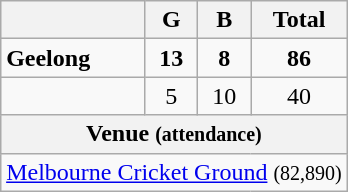<table class="wikitable" style="float:right; text-align:center; margin:1em;">
<tr>
<th></th>
<th>G</th>
<th>B</th>
<th>Total</th>
</tr>
<tr>
<td style="text-align:left"><strong>Geelong</strong></td>
<td><strong>13</strong></td>
<td><strong>8</strong></td>
<td><strong>86</strong></td>
</tr>
<tr>
<td style="text-align:left"></td>
<td>5</td>
<td>10</td>
<td>40</td>
</tr>
<tr>
<th colspan=4>Venue <small>(attendance)</small></th>
</tr>
<tr>
<td colspan=4><a href='#'>Melbourne Cricket Ground</a> <small>(82,890)</small></td>
</tr>
</table>
